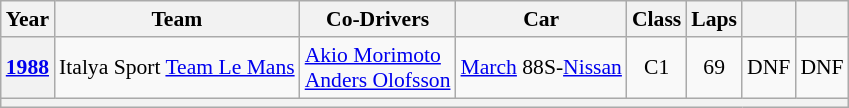<table class="wikitable" style="text-align:center; font-size:90%">
<tr>
<th>Year</th>
<th>Team</th>
<th>Co-Drivers</th>
<th>Car</th>
<th>Class</th>
<th>Laps</th>
<th></th>
<th></th>
</tr>
<tr>
<th><a href='#'>1988</a></th>
<td align="left"> Italya Sport <a href='#'>Team Le Mans</a></td>
<td align="left"> <a href='#'>Akio Morimoto</a><br> <a href='#'>Anders Olofsson</a></td>
<td align="left"><a href='#'>March</a> 88S-<a href='#'>Nissan</a></td>
<td>C1</td>
<td>69</td>
<td>DNF</td>
<td>DNF</td>
</tr>
<tr>
<th colspan="8"></th>
</tr>
</table>
